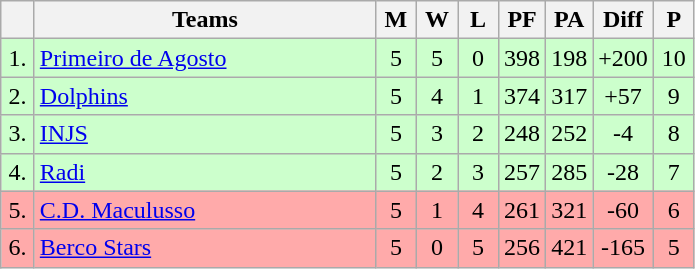<table class="wikitable" style="text-align:center">
<tr>
<th width=15></th>
<th width=220>Teams</th>
<th width=20>M</th>
<th width=20>W</th>
<th width=20>L</th>
<th width=20>PF</th>
<th width=20>PA</th>
<th width=30>Diff</th>
<th width=20>P</th>
</tr>
<tr style="background: #ccffcc;">
<td>1.</td>
<td align=left> <a href='#'>Primeiro de Agosto</a></td>
<td>5</td>
<td>5</td>
<td>0</td>
<td>398</td>
<td>198</td>
<td>+200</td>
<td>10</td>
</tr>
<tr style="background: #ccffcc;">
<td>2.</td>
<td align=left> <a href='#'>Dolphins</a></td>
<td>5</td>
<td>4</td>
<td>1</td>
<td>374</td>
<td>317</td>
<td>+57</td>
<td>9</td>
</tr>
<tr style="background: #ccffcc;">
<td>3.</td>
<td align=left> <a href='#'>INJS</a></td>
<td>5</td>
<td>3</td>
<td>2</td>
<td>248</td>
<td>252</td>
<td>-4</td>
<td>8</td>
</tr>
<tr style="background: #ccffcc;">
<td>4.</td>
<td align=left> <a href='#'>Radi</a></td>
<td>5</td>
<td>2</td>
<td>3</td>
<td>257</td>
<td>285</td>
<td>-28</td>
<td>7</td>
</tr>
<tr style="background: #ffaaaa;">
<td>5.</td>
<td align=left> <a href='#'>C.D. Maculusso</a></td>
<td>5</td>
<td>1</td>
<td>4</td>
<td>261</td>
<td>321</td>
<td>-60</td>
<td>6</td>
</tr>
<tr style="background: #ffaaaa;">
<td>6.</td>
<td align=left> <a href='#'>Berco Stars</a></td>
<td>5</td>
<td>0</td>
<td>5</td>
<td>256</td>
<td>421</td>
<td>-165</td>
<td>5</td>
</tr>
</table>
